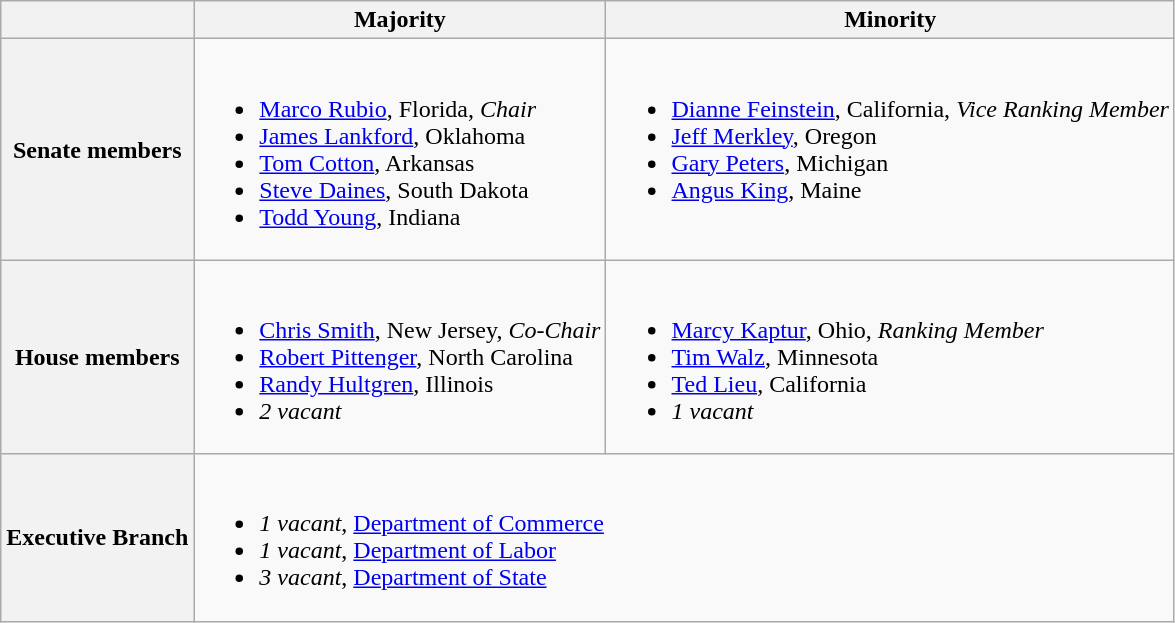<table class=wikitable>
<tr>
<th></th>
<th>Majority</th>
<th>Minority</th>
</tr>
<tr>
<th>Senate members</th>
<td valign="top" ><br><ul><li><a href='#'>Marco Rubio</a>, Florida, <em>Chair</em></li><li><a href='#'>James Lankford</a>, Oklahoma</li><li><a href='#'>Tom Cotton</a>, Arkansas</li><li><a href='#'>Steve Daines</a>, South Dakota</li><li><a href='#'>Todd Young</a>, Indiana</li></ul></td>
<td valign="top" ><br><ul><li><a href='#'>Dianne Feinstein</a>, California, <em>Vice Ranking Member</em></li><li><a href='#'>Jeff Merkley</a>, Oregon</li><li><a href='#'>Gary Peters</a>, Michigan</li><li><a href='#'>Angus King</a>, Maine</li></ul></td>
</tr>
<tr>
<th>House members</th>
<td valign="top" ><br><ul><li><a href='#'>Chris Smith</a>, New Jersey, <em>Co-Chair</em></li><li><a href='#'>Robert Pittenger</a>, North Carolina</li><li><a href='#'>Randy Hultgren</a>, Illinois</li><li><em>2 vacant</em></li></ul></td>
<td valign="top" ><br><ul><li><a href='#'>Marcy Kaptur</a>, Ohio, <em>Ranking Member</em></li><li><a href='#'>Tim Walz</a>, Minnesota</li><li><a href='#'>Ted Lieu</a>, California</li><li><em>1 vacant</em></li></ul></td>
</tr>
<tr>
<th>Executive Branch</th>
<td colspan=2><br><ul><li><em>1 vacant</em>, <a href='#'>Department of Commerce</a></li><li><em>1 vacant</em>, <a href='#'>Department of Labor</a></li><li><em>3 vacant</em>, <a href='#'>Department of State</a></li></ul></td>
</tr>
</table>
